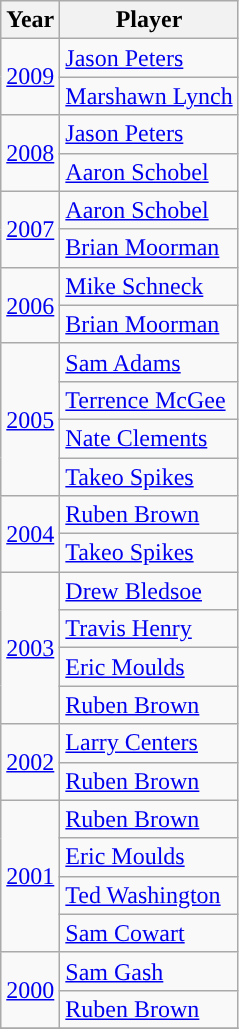<table class="wikitable">
<tr>
<th>Year</th>
<th>Player</th>
</tr>
<tr>
<td rowspan="2"><a href='#'>2009</a></td>
<td><a href='#'>Jason Peters</a></td>
</tr>
<tr>
<td><a href='#'>Marshawn Lynch</a></td>
</tr>
<tr>
<td rowspan="2"><a href='#'>2008</a></td>
<td><a href='#'>Jason Peters</a></td>
</tr>
<tr>
<td><a href='#'>Aaron Schobel</a></td>
</tr>
<tr>
<td rowspan="2"><a href='#'>2007</a></td>
<td><a href='#'>Aaron Schobel</a></td>
</tr>
<tr>
<td><a href='#'>Brian Moorman</a></td>
</tr>
<tr>
<td rowspan="2"><a href='#'>2006</a></td>
<td><a href='#'>Mike Schneck</a></td>
</tr>
<tr>
<td><a href='#'>Brian Moorman</a></td>
</tr>
<tr>
<td rowspan="4"><a href='#'>2005</a></td>
<td><a href='#'>Sam Adams</a></td>
</tr>
<tr>
<td><a href='#'>Terrence McGee</a></td>
</tr>
<tr>
<td><a href='#'>Nate Clements</a></td>
</tr>
<tr>
<td><a href='#'>Takeo Spikes</a></td>
</tr>
<tr>
<td rowspan="2"><a href='#'>2004</a></td>
<td><a href='#'>Ruben Brown</a></td>
</tr>
<tr>
<td><a href='#'>Takeo Spikes</a></td>
</tr>
<tr>
<td rowspan="4"><a href='#'>2003</a></td>
<td><a href='#'>Drew Bledsoe</a></td>
</tr>
<tr>
<td><a href='#'>Travis Henry</a></td>
</tr>
<tr>
<td><a href='#'>Eric Moulds</a></td>
</tr>
<tr>
<td><a href='#'>Ruben Brown</a></td>
</tr>
<tr>
<td rowspan="2"><a href='#'>2002</a></td>
<td><a href='#'>Larry Centers</a></td>
</tr>
<tr>
<td><a href='#'>Ruben Brown</a></td>
</tr>
<tr>
<td rowspan="4"><a href='#'>2001</a></td>
<td><a href='#'>Ruben Brown</a></td>
</tr>
<tr>
<td><a href='#'>Eric Moulds</a></td>
</tr>
<tr>
<td><a href='#'>Ted Washington</a></td>
</tr>
<tr>
<td><a href='#'>Sam Cowart</a></td>
</tr>
<tr>
<td rowspan="2"><a href='#'>2000</a></td>
<td><a href='#'>Sam Gash</a></td>
</tr>
<tr>
<td><a href='#'>Ruben Brown</a></td>
</tr>
<tr>
</tr>
</table>
